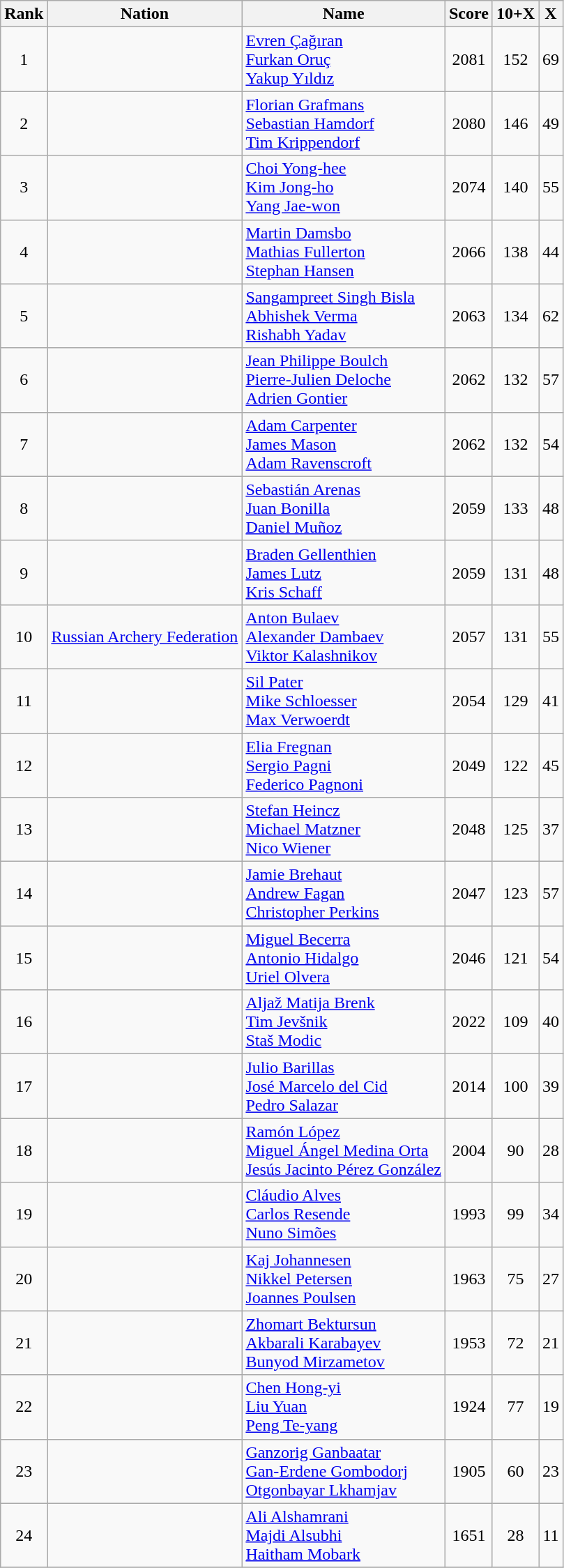<table class="wikitable sortable" style="text-align:center">
<tr>
<th>Rank</th>
<th>Nation</th>
<th>Name</th>
<th>Score</th>
<th>10+X</th>
<th>X</th>
</tr>
<tr>
<td>1</td>
<td align=left></td>
<td align=left><a href='#'>Evren Çağıran</a> <br> <a href='#'>Furkan Oruç</a> <br> <a href='#'>Yakup Yıldız</a></td>
<td>2081</td>
<td>152</td>
<td>69</td>
</tr>
<tr>
<td>2</td>
<td align=left></td>
<td align=left><a href='#'>Florian Grafmans</a> <br> <a href='#'>Sebastian Hamdorf</a> <br> <a href='#'>Tim Krippendorf</a></td>
<td>2080</td>
<td>146</td>
<td>49</td>
</tr>
<tr>
<td>3</td>
<td align=left></td>
<td align=left><a href='#'>Choi Yong-hee</a> <br> <a href='#'>Kim Jong-ho</a> <br> <a href='#'>Yang Jae-won</a></td>
<td>2074</td>
<td>140</td>
<td>55</td>
</tr>
<tr>
<td>4</td>
<td align=left></td>
<td align=left><a href='#'>Martin Damsbo</a> <br> <a href='#'>Mathias Fullerton</a> <br> <a href='#'>Stephan Hansen</a></td>
<td>2066</td>
<td>138</td>
<td>44</td>
</tr>
<tr>
<td>5</td>
<td align=left></td>
<td align=left><a href='#'>Sangampreet Singh Bisla</a> <br> <a href='#'>Abhishek Verma</a> <br> <a href='#'>Rishabh Yadav</a></td>
<td>2063</td>
<td>134</td>
<td>62</td>
</tr>
<tr>
<td>6</td>
<td align=left></td>
<td align=left><a href='#'>Jean Philippe Boulch</a> <br> <a href='#'>Pierre-Julien Deloche</a> <br> <a href='#'>Adrien Gontier</a></td>
<td>2062</td>
<td>132</td>
<td>57</td>
</tr>
<tr>
<td>7</td>
<td align=left></td>
<td align=left><a href='#'>Adam Carpenter</a> <br> <a href='#'>James Mason</a> <br> <a href='#'>Adam Ravenscroft</a></td>
<td>2062</td>
<td>132</td>
<td>54</td>
</tr>
<tr>
<td>8</td>
<td align=left></td>
<td align=left><a href='#'>Sebastián Arenas</a> <br> <a href='#'>Juan Bonilla</a> <br> <a href='#'>Daniel Muñoz</a></td>
<td>2059</td>
<td>133</td>
<td>48</td>
</tr>
<tr>
<td>9</td>
<td align=left></td>
<td align=left><a href='#'>Braden Gellenthien</a> <br> <a href='#'>James Lutz</a> <br> <a href='#'>Kris Schaff</a></td>
<td>2059</td>
<td>131</td>
<td>48</td>
</tr>
<tr>
<td>10</td>
<td align=left><a href='#'>Russian Archery Federation</a></td>
<td align=left><a href='#'>Anton Bulaev</a> <br> <a href='#'>Alexander Dambaev</a> <br> <a href='#'>Viktor Kalashnikov</a></td>
<td>2057</td>
<td>131</td>
<td>55</td>
</tr>
<tr>
<td>11</td>
<td align=left></td>
<td align=left><a href='#'>Sil Pater</a> <br> <a href='#'>Mike Schloesser</a> <br> <a href='#'>Max Verwoerdt</a></td>
<td>2054</td>
<td>129</td>
<td>41</td>
</tr>
<tr>
<td>12</td>
<td align=left></td>
<td align=left><a href='#'>Elia Fregnan</a> <br> <a href='#'>Sergio Pagni</a> <br> <a href='#'>Federico Pagnoni</a></td>
<td>2049</td>
<td>122</td>
<td>45</td>
</tr>
<tr>
<td>13</td>
<td align=left></td>
<td align=left><a href='#'>Stefan Heincz</a> <br> <a href='#'>Michael Matzner</a> <br> <a href='#'>Nico Wiener</a></td>
<td>2048</td>
<td>125</td>
<td>37</td>
</tr>
<tr>
<td>14</td>
<td align=left></td>
<td align=left><a href='#'>Jamie Brehaut</a> <br> <a href='#'>Andrew Fagan</a> <br> <a href='#'>Christopher Perkins</a></td>
<td>2047</td>
<td>123</td>
<td>57</td>
</tr>
<tr>
<td>15</td>
<td align=left></td>
<td align=left><a href='#'>Miguel Becerra</a> <br> <a href='#'>Antonio Hidalgo</a> <br> <a href='#'>Uriel Olvera</a></td>
<td>2046</td>
<td>121</td>
<td>54</td>
</tr>
<tr>
<td>16</td>
<td align=left></td>
<td align=left><a href='#'>Aljaž Matija Brenk</a> <br> <a href='#'>Tim Jevšnik</a> <br> <a href='#'>Staš Modic</a></td>
<td>2022</td>
<td>109</td>
<td>40</td>
</tr>
<tr>
<td>17</td>
<td align=left></td>
<td align=left><a href='#'>Julio Barillas</a> <br> <a href='#'>José Marcelo del Cid</a> <br> <a href='#'>Pedro Salazar</a></td>
<td>2014</td>
<td>100</td>
<td>39</td>
</tr>
<tr>
<td>18</td>
<td align=left></td>
<td align=left><a href='#'>Ramón López</a> <br> <a href='#'>Miguel Ángel Medina Orta</a> <br> <a href='#'>Jesús Jacinto Pérez González</a></td>
<td>2004</td>
<td>90</td>
<td>28</td>
</tr>
<tr>
<td>19</td>
<td align=left></td>
<td align=left><a href='#'>Cláudio Alves</a> <br> <a href='#'>Carlos Resende</a> <br> <a href='#'>Nuno Simões</a></td>
<td>1993</td>
<td>99</td>
<td>34</td>
</tr>
<tr>
<td>20</td>
<td align=left></td>
<td align=left><a href='#'>Kaj Johannesen</a> <br> <a href='#'>Nikkel Petersen</a> <br> <a href='#'>Joannes Poulsen</a></td>
<td>1963</td>
<td>75</td>
<td>27</td>
</tr>
<tr>
<td>21</td>
<td align=left></td>
<td align=left><a href='#'>Zhomart Bektursun</a> <br> <a href='#'>Akbarali Karabayev</a> <br> <a href='#'>Bunyod Mirzametov</a></td>
<td>1953</td>
<td>72</td>
<td>21</td>
</tr>
<tr>
<td>22</td>
<td align=left></td>
<td align=left><a href='#'>Chen Hong-yi</a> <br> <a href='#'>Liu Yuan</a> <br> <a href='#'>Peng Te-yang</a></td>
<td>1924</td>
<td>77</td>
<td>19</td>
</tr>
<tr>
<td>23</td>
<td align=left></td>
<td align=left><a href='#'>Ganzorig Ganbaatar</a> <br> <a href='#'>Gan-Erdene Gombodorj</a> <br> <a href='#'>Otgonbayar Lkhamjav</a></td>
<td>1905</td>
<td>60</td>
<td>23</td>
</tr>
<tr>
<td>24</td>
<td align=left></td>
<td align=left><a href='#'>Ali Alshamrani</a> <br> <a href='#'>Majdi Alsubhi</a> <br> <a href='#'>Haitham Mobark</a></td>
<td>1651</td>
<td>28</td>
<td>11</td>
</tr>
<tr>
</tr>
</table>
